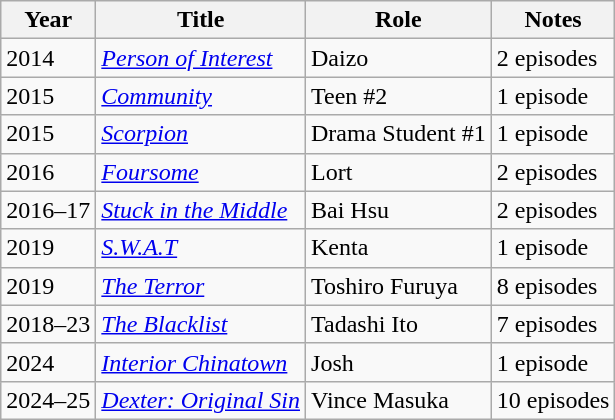<table class="wikitable sortable">
<tr>
<th>Year</th>
<th>Title</th>
<th>Role</th>
<th class="unsortable">Notes</th>
</tr>
<tr>
<td>2014</td>
<td><em><a href='#'>Person of Interest</a></em></td>
<td>Daizo</td>
<td>2 episodes</td>
</tr>
<tr>
<td>2015</td>
<td><em><a href='#'>Community</a></em></td>
<td>Teen #2</td>
<td>1 episode</td>
</tr>
<tr>
<td>2015</td>
<td><em><a href='#'>Scorpion</a></em></td>
<td>Drama Student #1</td>
<td>1 episode</td>
</tr>
<tr>
<td>2016</td>
<td><em><a href='#'>Foursome</a></em></td>
<td>Lort</td>
<td>2 episodes</td>
</tr>
<tr>
<td>2016–17</td>
<td><em><a href='#'>Stuck in the Middle</a></em></td>
<td>Bai Hsu</td>
<td>2 episodes</td>
</tr>
<tr>
<td>2019</td>
<td><em><a href='#'>S.W.A.T</a></em></td>
<td>Kenta</td>
<td>1 episode</td>
</tr>
<tr>
<td>2019</td>
<td><em><a href='#'>The Terror</a></em></td>
<td>Toshiro Furuya</td>
<td>8 episodes</td>
</tr>
<tr>
<td>2018–23</td>
<td><em><a href='#'>The Blacklist</a></em></td>
<td>Tadashi Ito</td>
<td>7 episodes</td>
</tr>
<tr>
<td>2024</td>
<td><em><a href='#'>Interior Chinatown</a></em></td>
<td>Josh</td>
<td>1 episode</td>
</tr>
<tr>
<td>2024–25</td>
<td><em><a href='#'>Dexter: Original Sin</a></em></td>
<td>Vince Masuka</td>
<td>10 episodes</td>
</tr>
</table>
